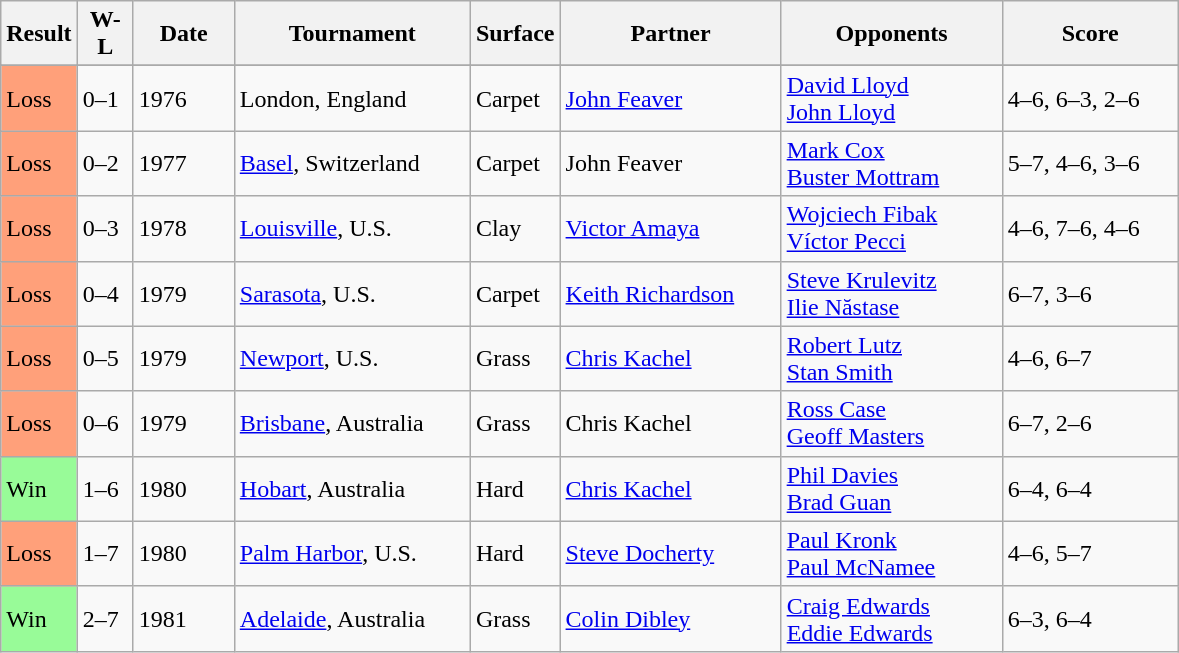<table class="sortable wikitable">
<tr>
<th>Result</th>
<th style="width:30px" class="unsortable">W-L</th>
<th style="width:60px">Date</th>
<th style="width:150px">Tournament</th>
<th style="width:50px">Surface</th>
<th style="width:140px">Partner</th>
<th style="width:140px">Opponents</th>
<th style="width:110px" class="unsortable">Score</th>
</tr>
<tr>
</tr>
<tr>
<td style="background:#ffa07a;">Loss</td>
<td>0–1</td>
<td>1976</td>
<td>London, England</td>
<td>Carpet</td>
<td> <a href='#'>John Feaver</a></td>
<td> <a href='#'>David Lloyd</a> <br>  <a href='#'>John Lloyd</a></td>
<td>4–6, 6–3, 2–6</td>
</tr>
<tr>
<td style="background:#ffa07a;">Loss</td>
<td>0–2</td>
<td>1977</td>
<td><a href='#'>Basel</a>, Switzerland</td>
<td>Carpet</td>
<td> John Feaver</td>
<td> <a href='#'>Mark Cox</a> <br>  <a href='#'>Buster Mottram</a></td>
<td>5–7, 4–6, 3–6</td>
</tr>
<tr>
<td style="background:#ffa07a;">Loss</td>
<td>0–3</td>
<td>1978</td>
<td><a href='#'>Louisville</a>, U.S.</td>
<td>Clay</td>
<td> <a href='#'>Victor Amaya</a></td>
<td> <a href='#'>Wojciech Fibak</a> <br>  <a href='#'>Víctor Pecci</a></td>
<td>4–6, 7–6, 4–6</td>
</tr>
<tr>
<td style="background:#ffa07a;">Loss</td>
<td>0–4</td>
<td>1979</td>
<td><a href='#'>Sarasota</a>, U.S.</td>
<td>Carpet</td>
<td> <a href='#'>Keith Richardson</a></td>
<td> <a href='#'>Steve Krulevitz</a> <br>  <a href='#'>Ilie Năstase</a></td>
<td>6–7, 3–6</td>
</tr>
<tr>
<td style="background:#ffa07a;">Loss</td>
<td>0–5</td>
<td>1979</td>
<td><a href='#'>Newport</a>, U.S.</td>
<td>Grass</td>
<td> <a href='#'>Chris Kachel</a></td>
<td> <a href='#'>Robert Lutz</a> <br>  <a href='#'>Stan Smith</a></td>
<td>4–6, 6–7</td>
</tr>
<tr>
<td style="background:#ffa07a;">Loss</td>
<td>0–6</td>
<td>1979</td>
<td><a href='#'>Brisbane</a>, Australia</td>
<td>Grass</td>
<td> Chris Kachel</td>
<td> <a href='#'>Ross Case</a> <br>  <a href='#'>Geoff Masters</a></td>
<td>6–7, 2–6</td>
</tr>
<tr>
<td style="background:#98fb98;">Win</td>
<td>1–6</td>
<td>1980</td>
<td><a href='#'>Hobart</a>, Australia</td>
<td>Hard</td>
<td> <a href='#'>Chris Kachel</a></td>
<td> <a href='#'>Phil Davies</a> <br>  <a href='#'>Brad Guan</a></td>
<td>6–4, 6–4</td>
</tr>
<tr>
<td style="background:#ffa07a;">Loss</td>
<td>1–7</td>
<td>1980</td>
<td><a href='#'>Palm Harbor</a>, U.S.</td>
<td>Hard</td>
<td> <a href='#'>Steve Docherty</a></td>
<td> <a href='#'>Paul Kronk</a> <br>  <a href='#'>Paul McNamee</a></td>
<td>4–6, 5–7</td>
</tr>
<tr>
<td style="background:#98fb98;">Win</td>
<td>2–7</td>
<td>1981</td>
<td><a href='#'>Adelaide</a>, Australia</td>
<td>Grass</td>
<td> <a href='#'>Colin Dibley</a></td>
<td> <a href='#'>Craig Edwards</a> <br>  <a href='#'>Eddie Edwards</a></td>
<td>6–3, 6–4</td>
</tr>
</table>
